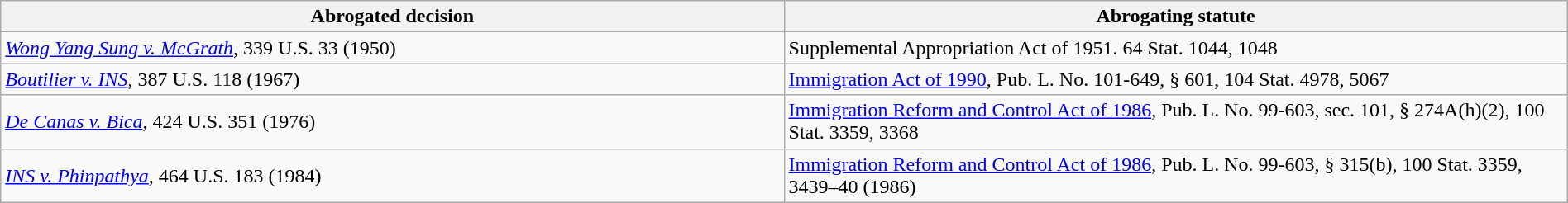<table class="wikitable" style="width:100%; margin:auto;">
<tr>
<th style="width:50%;">Abrogated decision</th>
<th style="width:50%;">Abrogating statute</th>
</tr>
<tr>
<td><em><a href='#'>Wong Yang Sung v. McGrath</a></em>, 339 U.S. 33 (1950)</td>
<td>Supplemental Appropriation Act of 1951. 64 Stat. 1044, 1048</td>
</tr>
<tr>
<td><em><a href='#'>Boutilier v. INS</a></em>, 387 U.S. 118 (1967)</td>
<td><a href='#'>Immigration Act of 1990</a>, Pub. L. No. 101-649, § 601, 104 Stat. 4978, 5067</td>
</tr>
<tr>
<td><em><a href='#'>De Canas v. Bica</a></em>, 424 U.S. 351 (1976)</td>
<td><a href='#'>Immigration Reform and Control Act of 1986</a>, Pub. L. No. 99-603, sec. 101, § 274A(h)(2), 100 Stat. 3359, 3368</td>
</tr>
<tr>
<td><em><a href='#'>INS v. Phinpathya</a></em>, 464 U.S. 183 (1984)</td>
<td><a href='#'>Immigration Reform and Control Act of 1986</a>, Pub. L. No. 99-603, § 315(b), 100 Stat. 3359, 3439–40 (1986)</td>
</tr>
</table>
